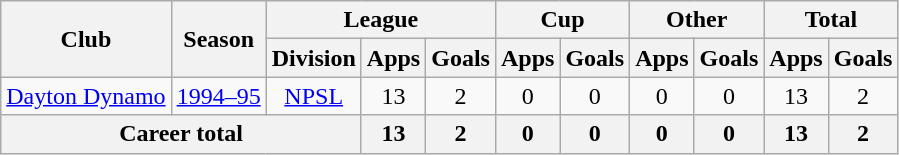<table class="wikitable" style="text-align: center">
<tr>
<th rowspan="2">Club</th>
<th rowspan="2">Season</th>
<th colspan="3">League</th>
<th colspan="2">Cup</th>
<th colspan="2">Other</th>
<th colspan="2">Total</th>
</tr>
<tr>
<th>Division</th>
<th>Apps</th>
<th>Goals</th>
<th>Apps</th>
<th>Goals</th>
<th>Apps</th>
<th>Goals</th>
<th>Apps</th>
<th>Goals</th>
</tr>
<tr>
<td><a href='#'>Dayton Dynamo</a></td>
<td><a href='#'>1994–95</a></td>
<td><a href='#'>NPSL</a></td>
<td>13</td>
<td>2</td>
<td>0</td>
<td>0</td>
<td>0</td>
<td>0</td>
<td>13</td>
<td>2</td>
</tr>
<tr>
<th colspan="3"><strong>Career total</strong></th>
<th>13</th>
<th>2</th>
<th>0</th>
<th>0</th>
<th>0</th>
<th>0</th>
<th>13</th>
<th>2</th>
</tr>
</table>
